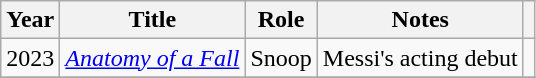<table class="wikitable">
<tr>
<th>Year</th>
<th>Title</th>
<th>Role</th>
<th>Notes</th>
<th></th>
</tr>
<tr>
<td>2023</td>
<td><em><a href='#'>Anatomy of a Fall</a></em></td>
<td>Snoop</td>
<td>Messi's acting debut</td>
<td></td>
</tr>
<tr>
</tr>
</table>
